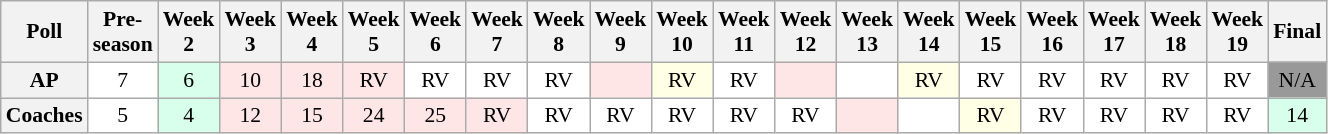<table class="wikitable" style="white-space:nowrap;font-size:90%">
<tr>
<th>Poll</th>
<th>Pre-<br>season</th>
<th>Week<br>2</th>
<th>Week<br>3</th>
<th>Week<br>4</th>
<th>Week<br>5</th>
<th>Week<br>6</th>
<th>Week<br>7</th>
<th>Week<br>8</th>
<th>Week<br>9</th>
<th>Week<br>10</th>
<th>Week<br>11</th>
<th>Week<br>12</th>
<th>Week<br>13</th>
<th>Week<br>14</th>
<th>Week<br>15</th>
<th>Week<br>16</th>
<th>Week<br>17</th>
<th>Week<br>18</th>
<th>Week<br>19</th>
<th>Final</th>
</tr>
<tr style="text-align:center;">
<th>AP</th>
<td style="background:#FFF;">7</td>
<td style="background:#D8FFEB;">6</td>
<td style="background:#FFE6E6;">10</td>
<td style="background:#FFE6E6;">18</td>
<td style="background:#FFE6E6;">RV</td>
<td style="background:#FFF;">RV</td>
<td style="background:#FFF;">RV</td>
<td style="background:#FFF;">RV</td>
<td style="background:#FFE6E6;"></td>
<td style="background:#FFFFE6;">RV</td>
<td style="background:#FFF;">RV</td>
<td style="background:#FFE6E6;"></td>
<td style="background:#FFF;"></td>
<td style="background:#FFFFE6;">RV</td>
<td style="background:#FFF;">RV</td>
<td style="background:#FFF;">RV</td>
<td style="background:#FFF;">RV</td>
<td style="background:#FFF;">RV</td>
<td style="background:#FFF;">RV</td>
<td style="background:#999;">N/A</td>
</tr>
<tr style="text-align:center;">
<th>Coaches</th>
<td style="background:#FFF;">5</td>
<td style="background:#D8FFEB;">4</td>
<td style="background:#FFE6E6;">12</td>
<td style="background:#FFE6E6;">15</td>
<td style="background:#FFE6E6;">24</td>
<td style="background:#FFE6E6;">25</td>
<td style="background:#FFE6E6;">RV</td>
<td style="background:#FFF;">RV</td>
<td style="background:#FFF;">RV</td>
<td style="background:#FFF;">RV</td>
<td style="background:#FFF;">RV</td>
<td style="background:#FFF;">RV</td>
<td style="background:#FFE6E6;"></td>
<td style="background:#FFF;"></td>
<td style="background:#FFFFE6;">RV</td>
<td style="background:#FFF;">RV</td>
<td style="background:#FFF;">RV</td>
<td style="background:#FFF;">RV</td>
<td style="background:#FFF;">RV</td>
<td style="background:#D8FFEB;">14</td>
</tr>
</table>
